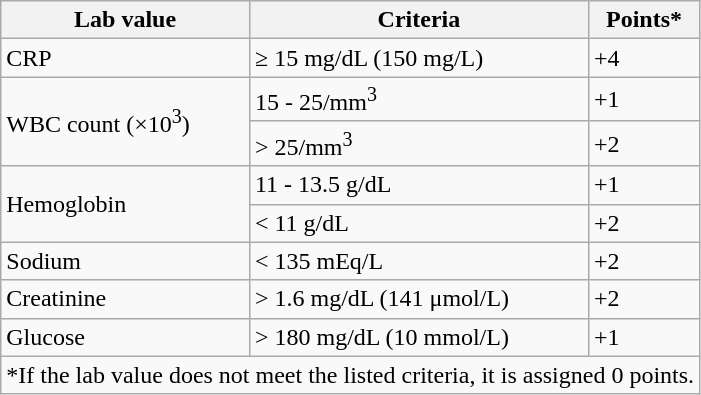<table class="wikitable">
<tr>
<th>Lab value</th>
<th>Criteria</th>
<th>Points*</th>
</tr>
<tr>
<td>CRP</td>
<td>≥ 15 mg/dL (150 mg/L)</td>
<td>+4</td>
</tr>
<tr>
<td rowspan="2">WBC count (×10<sup>3</sup>)</td>
<td>15 - 25/mm<sup>3</sup></td>
<td>+1</td>
</tr>
<tr>
<td>> 25/mm<sup>3</sup></td>
<td>+2</td>
</tr>
<tr>
<td rowspan="2">Hemoglobin</td>
<td>11 - 13.5 g/dL</td>
<td>+1</td>
</tr>
<tr>
<td>< 11 g/dL</td>
<td>+2</td>
</tr>
<tr>
<td>Sodium</td>
<td>< 135 mEq/L</td>
<td>+2</td>
</tr>
<tr>
<td>Creatinine</td>
<td>> 1.6 mg/dL (141 μmol/L)</td>
<td>+2</td>
</tr>
<tr>
<td>Glucose</td>
<td>> 180 mg/dL (10 mmol/L)</td>
<td>+1</td>
</tr>
<tr>
<td colspan="3">*If the lab value does not meet the listed criteria, it is assigned 0 points.</td>
</tr>
</table>
